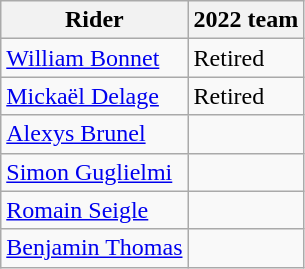<table class="wikitable">
<tr>
<th>Rider</th>
<th>2022 team</th>
</tr>
<tr>
<td><a href='#'>William Bonnet</a></td>
<td>Retired</td>
</tr>
<tr>
<td><a href='#'>Mickaël Delage</a></td>
<td>Retired</td>
</tr>
<tr>
<td><a href='#'>Alexys Brunel</a></td>
<td></td>
</tr>
<tr>
<td><a href='#'>Simon Guglielmi</a></td>
<td></td>
</tr>
<tr>
<td><a href='#'>Romain Seigle</a></td>
<td></td>
</tr>
<tr>
<td><a href='#'>Benjamin Thomas</a></td>
<td></td>
</tr>
</table>
